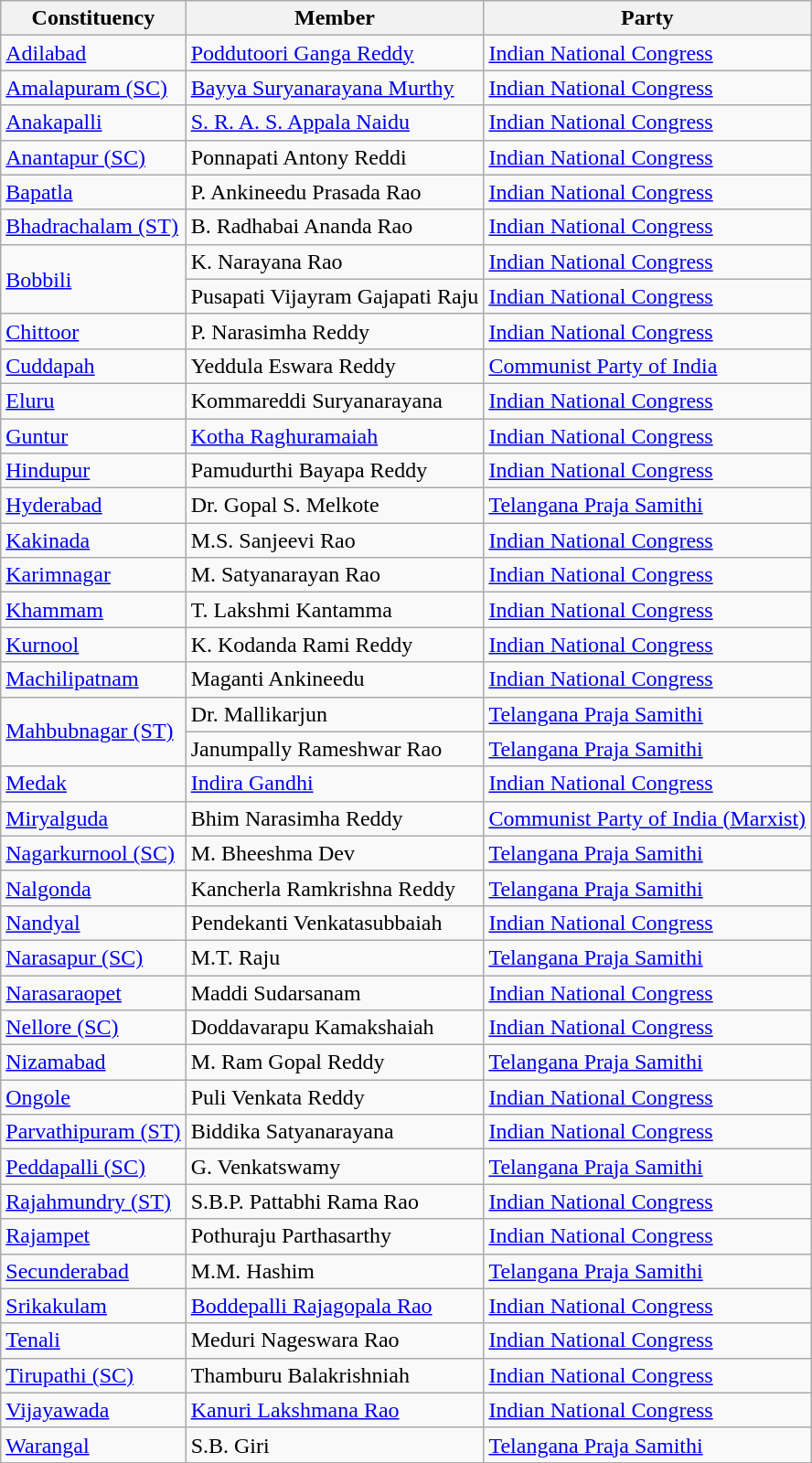<table class="wikitable sortable">
<tr>
<th>Constituency</th>
<th>Member</th>
<th>Party</th>
</tr>
<tr>
<td><a href='#'>Adilabad</a></td>
<td><a href='#'>Poddutoori Ganga Reddy</a></td>
<td><a href='#'>Indian National Congress</a></td>
</tr>
<tr>
<td><a href='#'>Amalapuram (SC)</a></td>
<td><a href='#'>Bayya Suryanarayana Murthy</a></td>
<td><a href='#'>Indian National Congress</a></td>
</tr>
<tr>
<td><a href='#'>Anakapalli</a></td>
<td><a href='#'>S. R. A. S. Appala Naidu</a></td>
<td><a href='#'>Indian National Congress</a></td>
</tr>
<tr>
<td><a href='#'>Anantapur (SC)</a></td>
<td>Ponnapati Antony Reddi</td>
<td><a href='#'>Indian National Congress</a></td>
</tr>
<tr>
<td><a href='#'>Bapatla</a></td>
<td>P. Ankineedu Prasada Rao</td>
<td><a href='#'>Indian National Congress</a></td>
</tr>
<tr>
<td><a href='#'>Bhadrachalam (ST)</a></td>
<td>B. Radhabai Ananda Rao</td>
<td><a href='#'>Indian National Congress</a></td>
</tr>
<tr>
<td rowspan=2><a href='#'>Bobbili</a></td>
<td>K. Narayana Rao</td>
<td><a href='#'>Indian National Congress</a></td>
</tr>
<tr>
<td>Pusapati Vijayram Gajapati Raju</td>
<td><a href='#'>Indian National Congress</a></td>
</tr>
<tr>
<td><a href='#'>Chittoor</a></td>
<td>P. Narasimha Reddy</td>
<td><a href='#'>Indian National Congress</a></td>
</tr>
<tr>
<td><a href='#'>Cuddapah</a></td>
<td>Yeddula Eswara Reddy</td>
<td><a href='#'>Communist Party of India</a></td>
</tr>
<tr>
<td><a href='#'>Eluru</a></td>
<td>Kommareddi Suryanarayana</td>
<td><a href='#'>Indian National Congress</a></td>
</tr>
<tr>
<td><a href='#'>Guntur</a></td>
<td><a href='#'>Kotha Raghuramaiah</a></td>
<td><a href='#'>Indian National Congress</a></td>
</tr>
<tr>
<td><a href='#'>Hindupur</a></td>
<td>Pamudurthi Bayapa Reddy</td>
<td><a href='#'>Indian National Congress</a></td>
</tr>
<tr>
<td><a href='#'>Hyderabad</a></td>
<td>Dr. Gopal S. Melkote</td>
<td><a href='#'>Telangana Praja Samithi</a></td>
</tr>
<tr>
<td><a href='#'>Kakinada</a></td>
<td>M.S. Sanjeevi Rao</td>
<td><a href='#'>Indian National Congress</a></td>
</tr>
<tr>
<td><a href='#'>Karimnagar</a></td>
<td>M. Satyanarayan Rao</td>
<td><a href='#'>Indian National Congress</a></td>
</tr>
<tr>
<td><a href='#'>Khammam</a></td>
<td>T. Lakshmi Kantamma</td>
<td><a href='#'>Indian National Congress</a></td>
</tr>
<tr>
<td><a href='#'>Kurnool</a></td>
<td>K. Kodanda Rami Reddy</td>
<td><a href='#'>Indian National Congress</a></td>
</tr>
<tr>
<td><a href='#'>Machilipatnam</a></td>
<td>Maganti Ankineedu</td>
<td><a href='#'>Indian National Congress</a></td>
</tr>
<tr>
<td rowspan=2><a href='#'>Mahbubnagar (ST)</a></td>
<td>Dr. Mallikarjun</td>
<td><a href='#'>Telangana Praja Samithi</a></td>
</tr>
<tr>
<td>Janumpally Rameshwar Rao</td>
<td><a href='#'>Telangana Praja Samithi</a></td>
</tr>
<tr>
<td><a href='#'>Medak</a></td>
<td><a href='#'>Indira Gandhi</a></td>
<td><a href='#'>Indian National Congress</a></td>
</tr>
<tr>
<td><a href='#'>Miryalguda</a></td>
<td>Bhim Narasimha Reddy</td>
<td><a href='#'>Communist Party of India (Marxist)</a></td>
</tr>
<tr>
<td><a href='#'>Nagarkurnool (SC)</a></td>
<td>M. Bheeshma Dev</td>
<td><a href='#'>Telangana Praja Samithi</a></td>
</tr>
<tr>
<td><a href='#'>Nalgonda</a></td>
<td>Kancherla Ramkrishna Reddy</td>
<td><a href='#'>Telangana Praja Samithi</a></td>
</tr>
<tr>
<td><a href='#'>Nandyal</a></td>
<td>Pendekanti Venkatasubbaiah</td>
<td><a href='#'>Indian National Congress</a></td>
</tr>
<tr>
<td><a href='#'>Narasapur (SC)</a></td>
<td>M.T. Raju</td>
<td><a href='#'>Telangana Praja Samithi</a></td>
</tr>
<tr>
<td><a href='#'>Narasaraopet</a></td>
<td>Maddi Sudarsanam</td>
<td><a href='#'>Indian National Congress</a></td>
</tr>
<tr>
<td><a href='#'>Nellore (SC)</a></td>
<td>Doddavarapu Kamakshaiah</td>
<td><a href='#'>Indian National Congress</a></td>
</tr>
<tr>
<td><a href='#'>Nizamabad</a></td>
<td>M. Ram Gopal Reddy</td>
<td><a href='#'>Telangana Praja Samithi</a></td>
</tr>
<tr>
<td><a href='#'>Ongole</a></td>
<td>Puli Venkata Reddy</td>
<td><a href='#'>Indian National Congress</a></td>
</tr>
<tr>
<td><a href='#'>Parvathipuram (ST)</a></td>
<td>Biddika Satyanarayana</td>
<td><a href='#'>Indian National Congress</a></td>
</tr>
<tr>
<td><a href='#'>Peddapalli (SC)</a></td>
<td>G. Venkatswamy</td>
<td><a href='#'>Telangana Praja Samithi</a></td>
</tr>
<tr>
<td><a href='#'>Rajahmundry (ST)</a></td>
<td>S.B.P. Pattabhi Rama Rao</td>
<td><a href='#'>Indian National Congress</a></td>
</tr>
<tr>
<td><a href='#'>Rajampet</a></td>
<td>Pothuraju Parthasarthy</td>
<td><a href='#'>Indian National Congress</a></td>
</tr>
<tr>
<td><a href='#'>Secunderabad</a></td>
<td>M.M. Hashim</td>
<td><a href='#'>Telangana Praja Samithi</a></td>
</tr>
<tr>
<td><a href='#'>Srikakulam</a></td>
<td><a href='#'>Boddepalli Rajagopala Rao</a></td>
<td><a href='#'>Indian National Congress</a></td>
</tr>
<tr>
<td><a href='#'>Tenali</a></td>
<td>Meduri Nageswara Rao</td>
<td><a href='#'>Indian National Congress</a></td>
</tr>
<tr>
<td><a href='#'>Tirupathi (SC)</a></td>
<td>Thamburu Balakrishniah</td>
<td><a href='#'>Indian National Congress</a></td>
</tr>
<tr>
<td><a href='#'>Vijayawada</a></td>
<td><a href='#'>Kanuri Lakshmana Rao</a></td>
<td><a href='#'>Indian National Congress</a></td>
</tr>
<tr>
<td><a href='#'>Warangal</a></td>
<td>S.B. Giri</td>
<td><a href='#'>Telangana Praja Samithi</a></td>
</tr>
<tr>
</tr>
</table>
